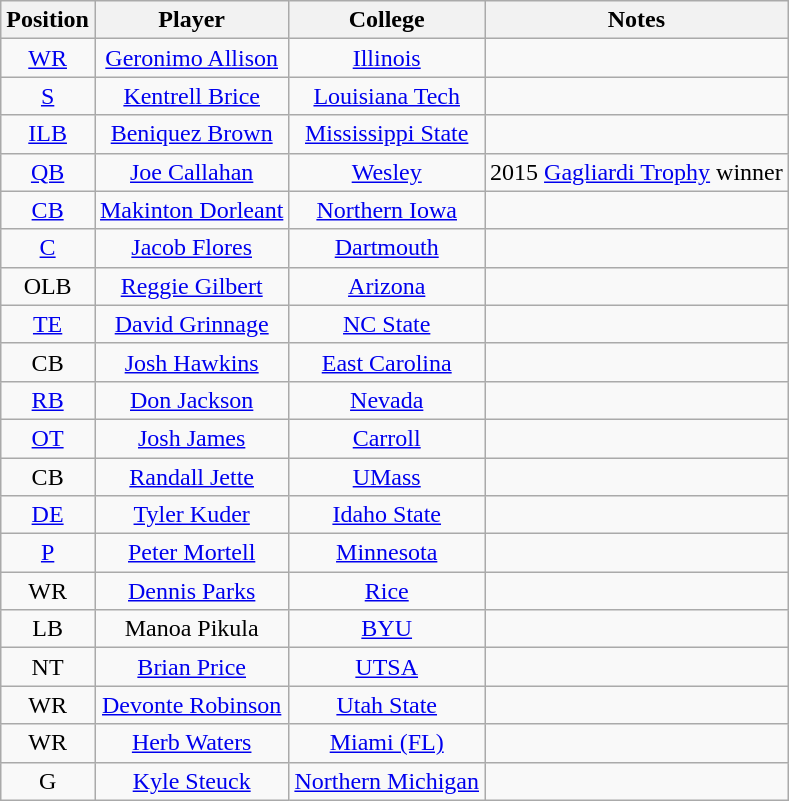<table class="wikitable" style="text-align:center">
<tr>
<th>Position</th>
<th>Player</th>
<th>College</th>
<th>Notes</th>
</tr>
<tr>
<td><a href='#'>WR</a></td>
<td><a href='#'>Geronimo Allison</a></td>
<td><a href='#'>Illinois</a></td>
<td></td>
</tr>
<tr>
<td><a href='#'>S</a></td>
<td><a href='#'>Kentrell Brice</a></td>
<td><a href='#'>Louisiana Tech</a></td>
<td></td>
</tr>
<tr>
<td><a href='#'>ILB</a></td>
<td><a href='#'>Beniquez Brown</a></td>
<td><a href='#'>Mississippi State</a></td>
<td></td>
</tr>
<tr>
<td><a href='#'>QB</a></td>
<td><a href='#'>Joe Callahan</a></td>
<td><a href='#'>Wesley</a></td>
<td>2015 <a href='#'>Gagliardi Trophy</a> winner</td>
</tr>
<tr>
<td><a href='#'>CB</a></td>
<td><a href='#'>Makinton Dorleant</a></td>
<td><a href='#'>Northern Iowa</a></td>
<td></td>
</tr>
<tr>
<td><a href='#'>C</a></td>
<td><a href='#'>Jacob Flores</a></td>
<td><a href='#'>Dartmouth</a></td>
<td></td>
</tr>
<tr>
<td>OLB</td>
<td><a href='#'>Reggie Gilbert</a></td>
<td><a href='#'>Arizona</a></td>
<td></td>
</tr>
<tr>
<td><a href='#'>TE</a></td>
<td><a href='#'>David Grinnage</a></td>
<td><a href='#'>NC State</a></td>
<td></td>
</tr>
<tr>
<td>CB</td>
<td><a href='#'>Josh Hawkins</a></td>
<td><a href='#'>East Carolina</a></td>
<td></td>
</tr>
<tr>
<td><a href='#'>RB</a></td>
<td><a href='#'>Don Jackson</a></td>
<td><a href='#'>Nevada</a></td>
<td></td>
</tr>
<tr>
<td><a href='#'>OT</a></td>
<td><a href='#'>Josh James</a></td>
<td><a href='#'>Carroll</a></td>
<td></td>
</tr>
<tr>
<td>CB</td>
<td><a href='#'>Randall Jette</a></td>
<td><a href='#'>UMass</a></td>
<td></td>
</tr>
<tr>
<td><a href='#'>DE</a></td>
<td><a href='#'>Tyler Kuder</a></td>
<td><a href='#'>Idaho State</a></td>
<td></td>
</tr>
<tr>
<td><a href='#'>P</a></td>
<td><a href='#'>Peter Mortell</a></td>
<td><a href='#'>Minnesota</a></td>
<td></td>
</tr>
<tr>
<td>WR</td>
<td><a href='#'>Dennis Parks</a></td>
<td><a href='#'>Rice</a></td>
<td></td>
</tr>
<tr>
<td>LB</td>
<td>Manoa Pikula</td>
<td><a href='#'>BYU</a></td>
<td></td>
</tr>
<tr>
<td>NT</td>
<td><a href='#'>Brian Price</a></td>
<td><a href='#'>UTSA</a></td>
<td></td>
</tr>
<tr>
<td>WR</td>
<td><a href='#'>Devonte Robinson</a></td>
<td><a href='#'>Utah State</a></td>
<td></td>
</tr>
<tr>
<td>WR</td>
<td><a href='#'>Herb Waters</a></td>
<td><a href='#'>Miami (FL)</a></td>
<td></td>
</tr>
<tr>
<td>G</td>
<td><a href='#'>Kyle Steuck</a></td>
<td><a href='#'>Northern Michigan</a></td>
<td></td>
</tr>
</table>
